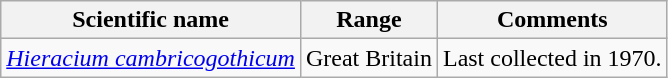<table class="wikitable sortable">
<tr>
<th>Scientific name</th>
<th>Range</th>
<th class="unsortable">Comments</th>
</tr>
<tr>
<td><em><a href='#'>Hieracium cambricogothicum</a></em></td>
<td>Great Britain</td>
<td>Last collected in 1970.</td>
</tr>
</table>
